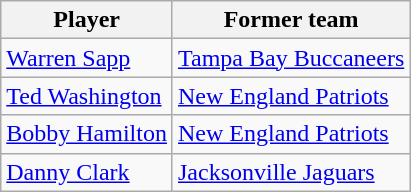<table class="wikitable">
<tr>
<th>Player</th>
<th>Former team</th>
</tr>
<tr>
<td><a href='#'>Warren Sapp</a></td>
<td><a href='#'>Tampa Bay Buccaneers</a></td>
</tr>
<tr>
<td><a href='#'>Ted Washington</a></td>
<td><a href='#'>New England Patriots</a></td>
</tr>
<tr>
<td><a href='#'>Bobby Hamilton</a></td>
<td><a href='#'>New England Patriots</a></td>
</tr>
<tr>
<td><a href='#'>Danny Clark</a></td>
<td><a href='#'>Jacksonville Jaguars</a></td>
</tr>
</table>
